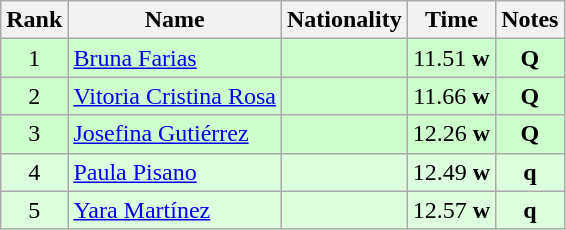<table class="wikitable sortable" style="text-align:center">
<tr>
<th>Rank</th>
<th>Name</th>
<th>Nationality</th>
<th>Time</th>
<th>Notes</th>
</tr>
<tr bgcolor=ccffcc>
<td align=center>1</td>
<td align=left><a href='#'>Bruna Farias</a></td>
<td align=left></td>
<td>11.51 <strong>w</strong></td>
<td><strong>Q</strong></td>
</tr>
<tr bgcolor=ccffcc>
<td align=center>2</td>
<td align=left><a href='#'>Vitoria Cristina Rosa</a></td>
<td align=left></td>
<td>11.66 <strong>w</strong></td>
<td><strong>Q</strong></td>
</tr>
<tr bgcolor=ccffcc>
<td align=center>3</td>
<td align=left><a href='#'>Josefina Gutiérrez</a></td>
<td align=left></td>
<td>12.26 <strong>w</strong></td>
<td><strong>Q</strong></td>
</tr>
<tr bgcolor=ddffdd>
<td align=center>4</td>
<td align=left><a href='#'>Paula Pisano</a></td>
<td align=left></td>
<td>12.49 <strong>w</strong></td>
<td><strong>q</strong></td>
</tr>
<tr bgcolor=ddffdd>
<td align=center>5</td>
<td align=left><a href='#'>Yara Martínez</a></td>
<td align=left></td>
<td>12.57 <strong>w</strong></td>
<td><strong>q</strong></td>
</tr>
</table>
